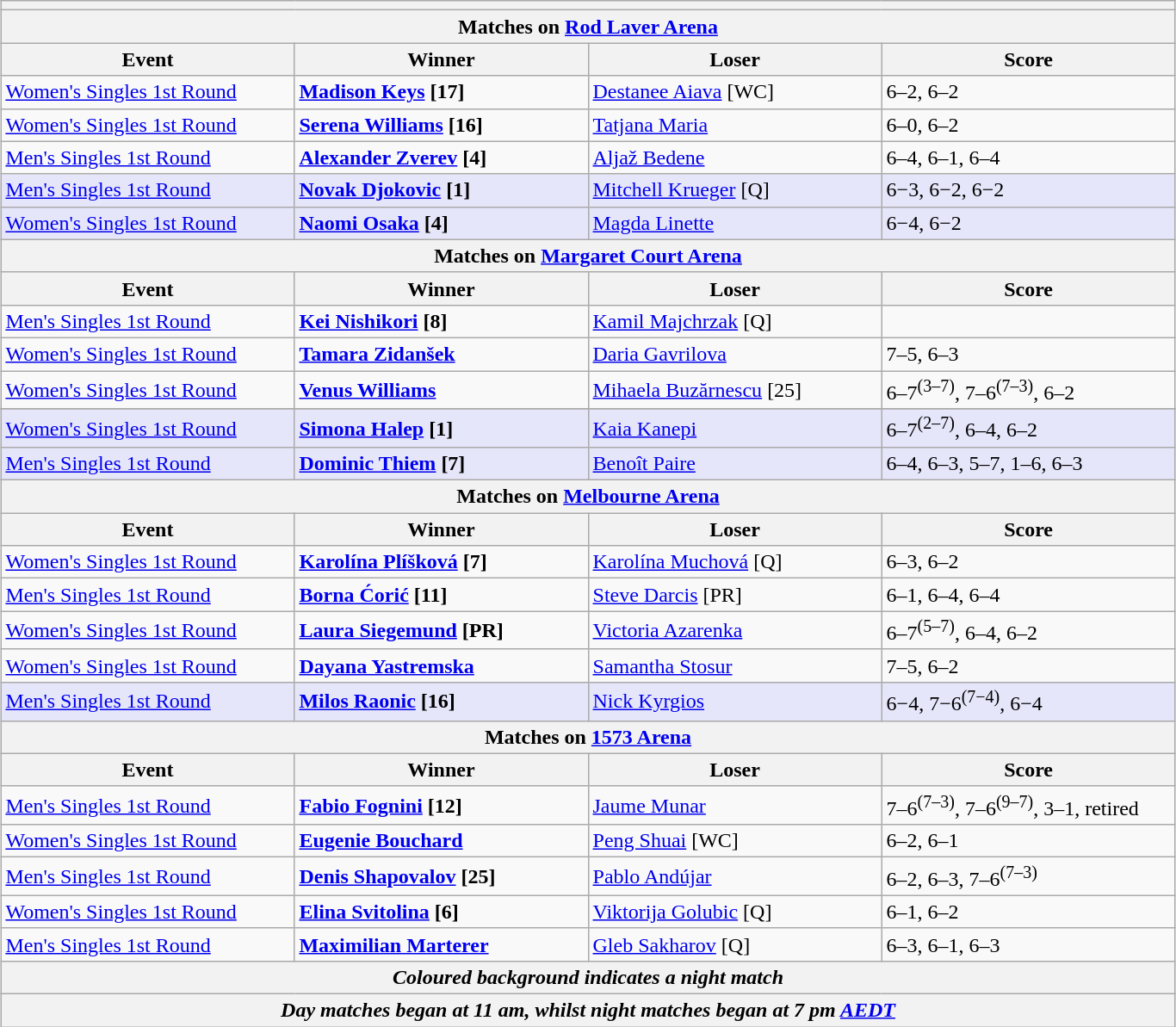<table class="wikitable collapsible uncollapsed" style="margin:1em auto;">
<tr>
<th colspan=4></th>
</tr>
<tr>
<th colspan=4><strong>Matches on <a href='#'>Rod Laver Arena</a></strong></th>
</tr>
<tr>
<th style="width:220px;">Event</th>
<th style="width:220px;">Winner</th>
<th style="width:220px;">Loser</th>
<th style="width:220px;">Score</th>
</tr>
<tr>
<td><a href='#'>Women's Singles 1st Round</a></td>
<td> <strong><a href='#'>Madison Keys</a> [17]</strong></td>
<td> <a href='#'>Destanee Aiava</a> [WC]</td>
<td>6–2, 6–2</td>
</tr>
<tr>
<td><a href='#'>Women's Singles 1st Round</a></td>
<td> <strong><a href='#'>Serena Williams</a> [16]</strong></td>
<td> <a href='#'>Tatjana Maria</a></td>
<td>6–0, 6–2</td>
</tr>
<tr>
<td><a href='#'>Men's Singles 1st Round</a></td>
<td> <strong><a href='#'>Alexander Zverev</a> [4]</strong></td>
<td> <a href='#'>Aljaž Bedene</a></td>
<td>6–4, 6–1, 6–4</td>
</tr>
<tr bgcolor=lavender>
<td><a href='#'>Men's Singles 1st Round</a></td>
<td> <strong><a href='#'>Novak Djokovic</a> [1]</strong></td>
<td> <a href='#'>Mitchell Krueger</a> [Q]</td>
<td>6−3, 6−2, 6−2</td>
</tr>
<tr bgcolor=lavender>
<td><a href='#'>Women's Singles 1st Round</a></td>
<td> <strong><a href='#'>Naomi Osaka</a> [4]</strong></td>
<td> <a href='#'>Magda Linette</a></td>
<td>6−4, 6−2</td>
</tr>
<tr>
<th colspan=4><strong>Matches on <a href='#'>Margaret Court Arena</a></strong></th>
</tr>
<tr>
<th style="width:220px;">Event</th>
<th style="width:220px;">Winner</th>
<th style="width:220px;">Loser</th>
<th style="width:220px;">Score</th>
</tr>
<tr>
<td><a href='#'>Men's Singles 1st Round</a></td>
<td> <strong><a href='#'>Kei Nishikori</a> [8]</strong></td>
<td> <a href='#'>Kamil Majchrzak</a> [Q]</td>
<td></td>
</tr>
<tr>
<td><a href='#'>Women's Singles 1st Round</a></td>
<td> <strong><a href='#'>Tamara Zidanšek</a></strong></td>
<td> <a href='#'>Daria Gavrilova</a></td>
<td>7–5, 6–3</td>
</tr>
<tr>
<td><a href='#'>Women's Singles 1st Round</a></td>
<td> <strong><a href='#'>Venus Williams</a></strong></td>
<td> <a href='#'>Mihaela Buzărnescu</a> [25]</td>
<td>6–7<sup>(3–7)</sup>, 7–6<sup>(7–3)</sup>, 6–2</td>
</tr>
<tr>
</tr>
<tr bgcolor=lavender>
<td><a href='#'>Women's Singles 1st Round</a></td>
<td> <strong><a href='#'>Simona Halep</a> [1]</strong></td>
<td> <a href='#'>Kaia Kanepi</a></td>
<td>6–7<sup>(2–7)</sup>, 6–4, 6–2</td>
</tr>
<tr bgcolor=lavender>
<td><a href='#'>Men's Singles 1st Round</a></td>
<td> <strong><a href='#'>Dominic Thiem</a> [7]</strong></td>
<td> <a href='#'>Benoît Paire</a></td>
<td>6–4, 6–3, 5–7, 1–6, 6–3</td>
</tr>
<tr>
<th colspan=4><strong>Matches on <a href='#'>Melbourne Arena</a></strong></th>
</tr>
<tr>
<th style="width:220px;">Event</th>
<th style="width:220px;">Winner</th>
<th style="width:220px;">Loser</th>
<th style="width:220px;">Score</th>
</tr>
<tr>
<td><a href='#'>Women's Singles 1st Round</a></td>
<td> <strong><a href='#'>Karolína Plíšková</a> [7]</strong></td>
<td> <a href='#'>Karolína Muchová</a> [Q]</td>
<td>6–3, 6–2</td>
</tr>
<tr>
<td><a href='#'>Men's Singles 1st Round</a></td>
<td> <strong><a href='#'>Borna Ćorić</a> [11]</strong></td>
<td> <a href='#'>Steve Darcis</a> [PR]</td>
<td>6–1, 6–4, 6–4</td>
</tr>
<tr>
<td><a href='#'>Women's Singles 1st Round</a></td>
<td> <strong><a href='#'>Laura Siegemund</a> [PR]</strong></td>
<td> <a href='#'>Victoria Azarenka</a></td>
<td>6–7<sup>(5–7)</sup>, 6–4, 6–2</td>
</tr>
<tr>
<td><a href='#'>Women's Singles 1st Round</a></td>
<td> <strong><a href='#'>Dayana Yastremska</a></strong></td>
<td> <a href='#'>Samantha Stosur</a></td>
<td>7–5, 6–2</td>
</tr>
<tr bgcolor=lavender>
<td><a href='#'>Men's Singles 1st Round</a></td>
<td> <strong><a href='#'>Milos Raonic</a> [16]</strong></td>
<td> <a href='#'>Nick Kyrgios</a></td>
<td>6−4, 7−6<sup>(7−4)</sup>, 6−4</td>
</tr>
<tr>
<th colspan=4><strong>Matches on <a href='#'>1573 Arena</a></strong></th>
</tr>
<tr>
<th style="width:220px;">Event</th>
<th style="width:220px;">Winner</th>
<th style="width:220px;">Loser</th>
<th style="width:220px;">Score</th>
</tr>
<tr>
<td><a href='#'>Men's Singles 1st Round</a></td>
<td> <strong><a href='#'>Fabio Fognini</a> [12]</strong></td>
<td> <a href='#'>Jaume Munar</a></td>
<td>7–6<sup>(7–3)</sup>, 7–6<sup>(9–7)</sup>, 3–1, retired</td>
</tr>
<tr>
<td><a href='#'>Women's Singles 1st Round</a></td>
<td> <strong><a href='#'>Eugenie Bouchard</a></strong></td>
<td> <a href='#'>Peng Shuai</a> [WC]</td>
<td>6–2, 6–1</td>
</tr>
<tr>
<td><a href='#'>Men's Singles 1st Round</a></td>
<td> <strong><a href='#'>Denis Shapovalov</a> [25]</strong></td>
<td> <a href='#'>Pablo Andújar</a></td>
<td>6–2, 6–3, 7–6<sup>(7–3)</sup></td>
</tr>
<tr>
<td><a href='#'>Women's Singles 1st Round</a></td>
<td> <strong><a href='#'>Elina Svitolina</a> [6]</strong></td>
<td> <a href='#'>Viktorija Golubic</a> [Q]</td>
<td>6–1, 6–2</td>
</tr>
<tr>
<td><a href='#'>Men's Singles 1st Round</a></td>
<td> <strong><a href='#'>Maximilian Marterer</a></strong></td>
<td> <a href='#'>Gleb Sakharov</a> [Q]</td>
<td>6–3, 6–1, 6–3</td>
</tr>
<tr>
<th colspan=4><em>Coloured background indicates a night match</em></th>
</tr>
<tr>
<th colspan=4><em>Day matches began at 11 am, whilst night matches began at 7 pm <a href='#'>AEDT</a></em></th>
</tr>
</table>
